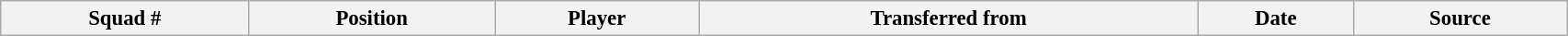<table class="wikitable sortable" style="width:90%; text-align:center; font-size:95%; text-align:left;">
<tr>
<th>Squad #</th>
<th>Position</th>
<th>Player</th>
<th>Transferred from</th>
<th>Date</th>
<th>Source</th>
</tr>
</table>
